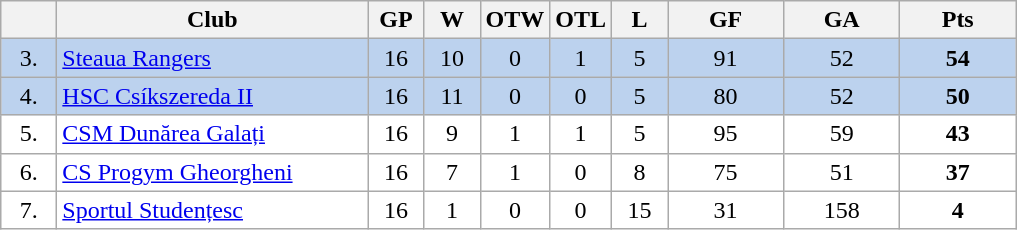<table class="wikitable">
<tr>
<th width="30"></th>
<th width="200">Club</th>
<th width="30">GP</th>
<th width="30">W</th>
<th width="30">OTW</th>
<th width="30">OTL</th>
<th width="30">L</th>
<th width="70">GF</th>
<th width="70">GA</th>
<th width="70">Pts</th>
</tr>
<tr bgcolor="#BCD2EE" align="center">
<td>3.</td>
<td align="left"><a href='#'>Steaua Rangers</a></td>
<td>16</td>
<td>10</td>
<td>0</td>
<td>1</td>
<td>5</td>
<td>91</td>
<td>52</td>
<td><strong>54</strong></td>
</tr>
<tr bgcolor="#BCD2EE" align="center">
<td>4.</td>
<td align="left"><a href='#'>HSC Csíkszereda II</a></td>
<td>16</td>
<td>11</td>
<td>0</td>
<td>0</td>
<td>5</td>
<td>80</td>
<td>52</td>
<td><strong>50</strong></td>
</tr>
<tr bgcolor="#FFFFFF" align="center">
<td>5.</td>
<td align="left"><a href='#'>CSM Dunărea Galați</a></td>
<td>16</td>
<td>9</td>
<td>1</td>
<td>1</td>
<td>5</td>
<td>95</td>
<td>59</td>
<td><strong>43</strong></td>
</tr>
<tr bgcolor="#FFFFFF" align="center">
<td>6.</td>
<td align="left"><a href='#'>CS Progym Gheorgheni</a></td>
<td>16</td>
<td>7</td>
<td>1</td>
<td>0</td>
<td>8</td>
<td>75</td>
<td>51</td>
<td><strong>37</strong></td>
</tr>
<tr bgcolor="#FFFFFF" align="center">
<td>7.</td>
<td align="left"><a href='#'>Sportul Studențesc</a></td>
<td>16</td>
<td>1</td>
<td>0</td>
<td>0</td>
<td>15</td>
<td>31</td>
<td>158</td>
<td><strong>4</strong></td>
</tr>
</table>
